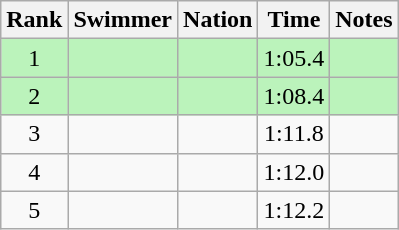<table class="wikitable sortable" style="text-align:center">
<tr>
<th>Rank</th>
<th>Swimmer</th>
<th>Nation</th>
<th>Time</th>
<th>Notes</th>
</tr>
<tr bgcolor=bbf3bb>
<td>1</td>
<td align=left></td>
<td align=left></td>
<td>1:05.4</td>
<td></td>
</tr>
<tr bgcolor=bbf3bb>
<td>2</td>
<td align=left></td>
<td align=left></td>
<td>1:08.4</td>
<td></td>
</tr>
<tr>
<td>3</td>
<td align=left></td>
<td align=left></td>
<td>1:11.8</td>
<td></td>
</tr>
<tr>
<td>4</td>
<td align=left></td>
<td align=left></td>
<td>1:12.0</td>
<td></td>
</tr>
<tr>
<td>5</td>
<td align=left></td>
<td align=left></td>
<td>1:12.2</td>
<td></td>
</tr>
</table>
